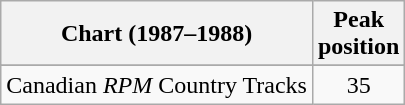<table class="wikitable sortable">
<tr>
<th align="left">Chart (1987–1988)</th>
<th align="center">Peak<br>position</th>
</tr>
<tr>
</tr>
<tr>
<td align="left">Canadian <em>RPM</em> Country Tracks</td>
<td align="center">35</td>
</tr>
</table>
